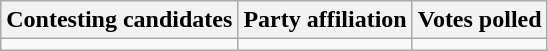<table class="wikitable sortable">
<tr>
<th>Contesting candidates</th>
<th>Party affiliation</th>
<th>Votes polled</th>
</tr>
<tr>
<td></td>
<td></td>
<td></td>
</tr>
</table>
